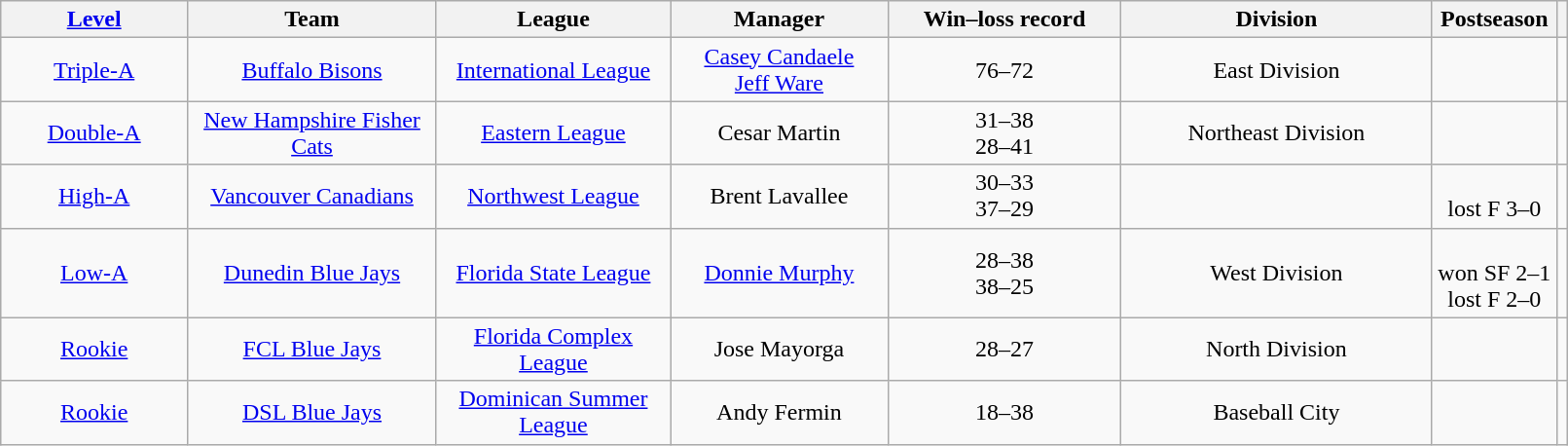<table class="wikitable" style="width:85%; text-align:center;">
<tr>
<th style="width:12%;"><a href='#'>Level</a></th>
<th style="width:16%;">Team</th>
<th style="width:15%;">League</th>
<th style="width:14%;">Manager</th>
<th style="width:15%;">Win–loss record</th>
<th style="width:20%;">Division</th>
<th style="width:20%;">Postseason</th>
<th style="width:5%;"></th>
</tr>
<tr>
<td><a href='#'>Triple-A</a></td>
<td><a href='#'>Buffalo Bisons</a></td>
<td><a href='#'>International League</a></td>
<td><a href='#'>Casey Candaele</a><br><a href='#'>Jeff Ware</a></td>
<td>76–72</td>
<td>East Division</td>
<td></td>
<td></td>
</tr>
<tr>
<td><a href='#'>Double-A</a></td>
<td><a href='#'>New Hampshire Fisher Cats</a></td>
<td><a href='#'>Eastern League</a></td>
<td>Cesar Martin</td>
<td>31–38 <br>28–41 </td>
<td>Northeast Division</td>
<td></td>
<td></td>
</tr>
<tr>
<td><a href='#'>High-A</a></td>
<td><a href='#'>Vancouver Canadians</a></td>
<td><a href='#'>Northwest League</a></td>
<td>Brent Lavallee</td>
<td>30–33 <br>37–29 </td>
<td></td>
<td><br>lost F 3–0</td>
<td></td>
</tr>
<tr>
<td><a href='#'>Low-A</a></td>
<td><a href='#'>Dunedin Blue Jays</a></td>
<td><a href='#'>Florida State League</a></td>
<td><a href='#'>Donnie Murphy</a></td>
<td>28–38 <br>38–25 </td>
<td>West Division</td>
<td><br>won SF 2–1<br>lost F 2–0</td>
<td></td>
</tr>
<tr>
<td><a href='#'>Rookie</a></td>
<td><a href='#'>FCL Blue Jays</a></td>
<td><a href='#'>Florida Complex League</a></td>
<td>Jose Mayorga</td>
<td>28–27</td>
<td>North Division</td>
<td></td>
<td></td>
</tr>
<tr>
<td><a href='#'>Rookie</a></td>
<td><a href='#'>DSL Blue Jays</a></td>
<td><a href='#'>Dominican Summer League</a></td>
<td>Andy Fermin</td>
<td>18–38</td>
<td>Baseball City</td>
<td></td>
<td></td>
</tr>
</table>
